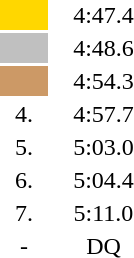<table style="text-align:center">
<tr>
<td width=30 bgcolor=gold></td>
<td align=left></td>
<td width=60>4:47.4</td>
</tr>
<tr>
<td bgcolor=silver></td>
<td align=left></td>
<td>4:48.6</td>
</tr>
<tr>
<td bgcolor=cc9966></td>
<td align=left></td>
<td>4:54.3</td>
</tr>
<tr>
<td>4.</td>
<td align=left></td>
<td>4:57.7</td>
</tr>
<tr>
<td>5.</td>
<td align=left></td>
<td>5:03.0</td>
</tr>
<tr>
<td>6.</td>
<td align=left></td>
<td>5:04.4</td>
</tr>
<tr>
<td>7.</td>
<td align=left></td>
<td>5:11.0</td>
</tr>
<tr>
<td>-</td>
<td align=left></td>
<td>DQ</td>
</tr>
</table>
